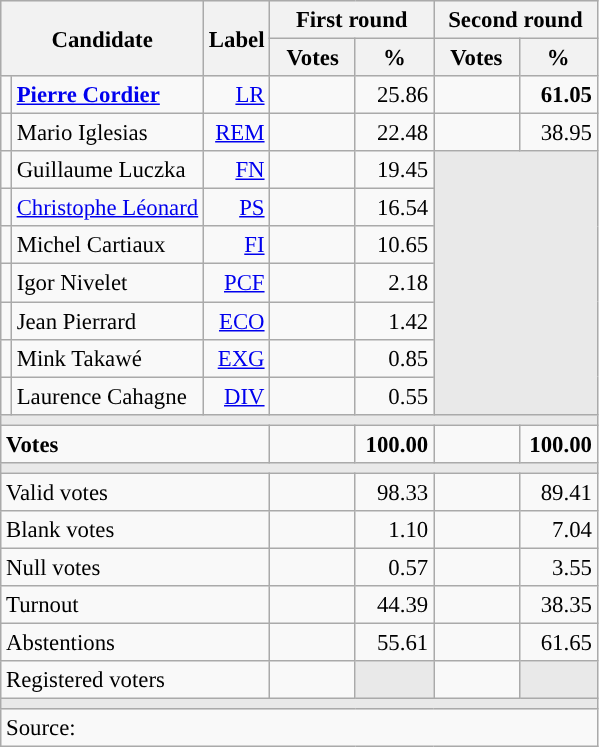<table class="wikitable" style="text-align:right;font-size:95%;">
<tr style="background-color:#E9E9E9;text-align:center;">
<th colspan="2" rowspan="2">Candidate</th>
<th rowspan="2">Label</th>
<th colspan="2">First round</th>
<th colspan="2">Second round</th>
</tr>
<tr>
<th style="width:50px;">Votes</th>
<th style="width:45px;">%</th>
<th style="width:50px;">Votes</th>
<th style="width:45px;">%</th>
</tr>
<tr>
<td style="color:inherit;background:"></td>
<td style="text-align:left;"><strong><a href='#'>Pierre Cordier</a></strong></td>
<td><a href='#'>LR</a></td>
<td></td>
<td>25.86</td>
<td><strong></strong></td>
<td><strong>61.05</strong></td>
</tr>
<tr>
<td style="color:inherit;background:"></td>
<td style="text-align:left;">Mario Iglesias</td>
<td><a href='#'>REM</a></td>
<td></td>
<td>22.48</td>
<td></td>
<td>38.95</td>
</tr>
<tr>
<td style="color:inherit;background:"></td>
<td style="text-align:left;">Guillaume Luczka</td>
<td><a href='#'>FN</a></td>
<td></td>
<td>19.45</td>
<td colspan="2" rowspan="7" style="background:#E9E9E9;"></td>
</tr>
<tr>
<td style="color:inherit;background:"></td>
<td style="text-align:left;"><a href='#'>Christophe Léonard</a></td>
<td><a href='#'>PS</a></td>
<td></td>
<td>16.54</td>
</tr>
<tr>
<td style="color:inherit;background:"></td>
<td style="text-align:left;">Michel Cartiaux</td>
<td><a href='#'>FI</a></td>
<td></td>
<td>10.65</td>
</tr>
<tr>
<td style="color:inherit;background:"></td>
<td style="text-align:left;">Igor Nivelet</td>
<td><a href='#'>PCF</a></td>
<td></td>
<td>2.18</td>
</tr>
<tr>
<td style="color:inherit;background:"></td>
<td style="text-align:left;">Jean Pierrard</td>
<td><a href='#'>ECO</a></td>
<td></td>
<td>1.42</td>
</tr>
<tr>
<td style="color:inherit;background:"></td>
<td style="text-align:left;">Mink Takawé</td>
<td><a href='#'>EXG</a></td>
<td></td>
<td>0.85</td>
</tr>
<tr>
<td style="color:inherit;background:"></td>
<td style="text-align:left;">Laurence Cahagne</td>
<td><a href='#'>DIV</a></td>
<td></td>
<td>0.55</td>
</tr>
<tr>
<td colspan="7" style="background:#E9E9E9;"></td>
</tr>
<tr style="font-weight:bold;">
<td colspan="3" style="text-align:left;">Votes</td>
<td></td>
<td>100.00</td>
<td></td>
<td>100.00</td>
</tr>
<tr>
<td colspan="7" style="background:#E9E9E9;"></td>
</tr>
<tr>
<td colspan="3" style="text-align:left;">Valid votes</td>
<td></td>
<td>98.33</td>
<td></td>
<td>89.41</td>
</tr>
<tr>
<td colspan="3" style="text-align:left;">Blank votes</td>
<td></td>
<td>1.10</td>
<td></td>
<td>7.04</td>
</tr>
<tr>
<td colspan="3" style="text-align:left;">Null votes</td>
<td></td>
<td>0.57</td>
<td></td>
<td>3.55</td>
</tr>
<tr>
<td colspan="3" style="text-align:left;">Turnout</td>
<td></td>
<td>44.39</td>
<td></td>
<td>38.35</td>
</tr>
<tr>
<td colspan="3" style="text-align:left;">Abstentions</td>
<td></td>
<td>55.61</td>
<td></td>
<td>61.65</td>
</tr>
<tr>
<td colspan="3" style="text-align:left;">Registered voters</td>
<td></td>
<td style="background:#E9E9E9;"></td>
<td></td>
<td style="background:#E9E9E9;"></td>
</tr>
<tr>
<td colspan="7" style="background:#E9E9E9;"></td>
</tr>
<tr>
<td colspan="7" style="text-align:left;">Source: </td>
</tr>
</table>
